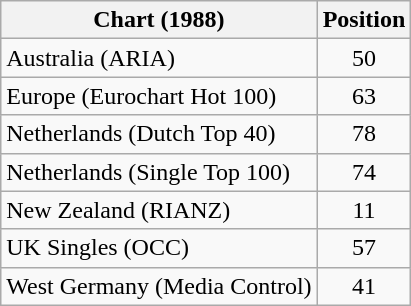<table class="wikitable sortable">
<tr>
<th>Chart (1988)</th>
<th>Position</th>
</tr>
<tr>
<td>Australia (ARIA)</td>
<td align="center">50</td>
</tr>
<tr>
<td>Europe (Eurochart Hot 100)</td>
<td align="center">63</td>
</tr>
<tr>
<td>Netherlands (Dutch Top 40)</td>
<td align="center">78</td>
</tr>
<tr>
<td>Netherlands (Single Top 100)</td>
<td align="center">74</td>
</tr>
<tr>
<td>New Zealand (RIANZ)</td>
<td align="center">11</td>
</tr>
<tr>
<td>UK Singles (OCC)</td>
<td align="center">57</td>
</tr>
<tr>
<td>West Germany (Media Control)</td>
<td align="center">41</td>
</tr>
</table>
